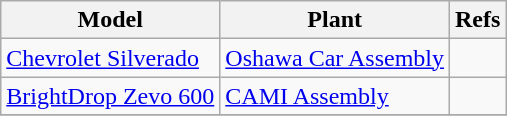<table class="wikitable">
<tr>
<th>Model</th>
<th>Plant</th>
<th>Refs</th>
</tr>
<tr>
<td><a href='#'>Chevrolet Silverado</a></td>
<td><a href='#'>Oshawa Car Assembly</a></td>
<td></td>
</tr>
<tr>
<td><a href='#'>BrightDrop Zevo 600</a></td>
<td><a href='#'>CAMI Assembly</a></td>
<td></td>
</tr>
<tr>
</tr>
</table>
